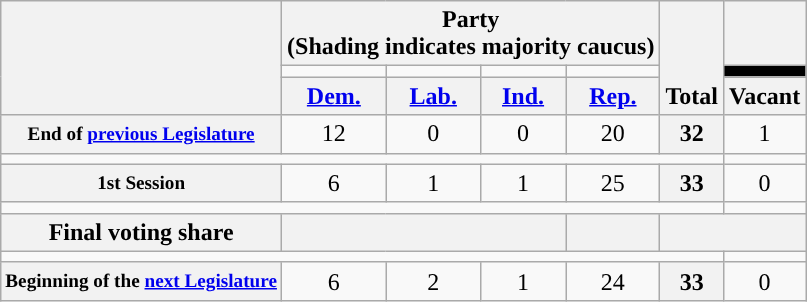<table class=wikitable style="text-align:center">
<tr style="vertical-align:bottom;">
<th rowspan=3></th>
<th colspan=4>Party <div>(Shading indicates majority caucus)</div></th>
<th rowspan=3>Total</th>
<th></th>
</tr>
<tr style="height:5px">
<td style="background-color:"></td>
<td style="background-color:"></td>
<td style="background-color:"></td>
<td style="background-color:"></td>
<td style="background:black;"></td>
</tr>
<tr>
<th><a href='#'>Dem.</a></th>
<th><a href='#'>Lab.</a></th>
<th><a href='#'>Ind.</a></th>
<th><a href='#'>Rep.</a></th>
<th>Vacant</th>
</tr>
<tr>
<th style="font-size:80%;">End of <a href='#'>previous Legislature</a></th>
<td>12</td>
<td>0</td>
<td>0</td>
<td>20</td>
<th>32</th>
<td>1</td>
</tr>
<tr>
<td colspan=6></td>
</tr>
<tr>
<th style="font-size:80%;">1st Session</th>
<td>6</td>
<td>1</td>
<td>1</td>
<td>25</td>
<th>33</th>
<td>0</td>
</tr>
<tr>
<td colspan=6></td>
</tr>
<tr>
<th>Final voting share</th>
<th colspan="3"></th>
<th></th>
<th colspan=2></th>
</tr>
<tr>
<td colspan=6></td>
</tr>
<tr>
<th style="font-size:80%;">Beginning of the <a href='#'>next Legislature</a></th>
<td>6</td>
<td>2</td>
<td>1</td>
<td>24</td>
<th>33</th>
<td>0</td>
</tr>
</table>
